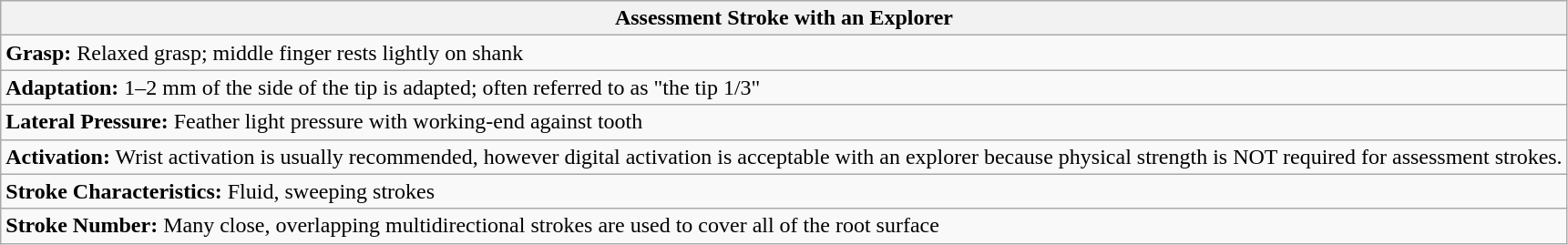<table class="wikitable">
<tr>
<th>Assessment Stroke with an Explorer</th>
</tr>
<tr>
<td><strong>Grasp:</strong> Relaxed grasp; middle finger rests lightly on shank</td>
</tr>
<tr>
<td><strong>Adaptation:</strong> 1–2 mm of the side of the tip is adapted; often referred to as "the tip 1/3"</td>
</tr>
<tr>
<td><strong>Lateral Pressure:</strong> Feather light pressure with working-end against tooth</td>
</tr>
<tr>
<td><strong>Activation:</strong> Wrist activation is usually recommended, however digital activation is acceptable with an explorer because physical strength is NOT required for assessment strokes.</td>
</tr>
<tr>
<td><strong>Stroke Characteristics:</strong> Fluid, sweeping strokes</td>
</tr>
<tr>
<td><strong>Stroke Number:</strong> Many close, overlapping multidirectional strokes are used to cover all of the root surface</td>
</tr>
</table>
